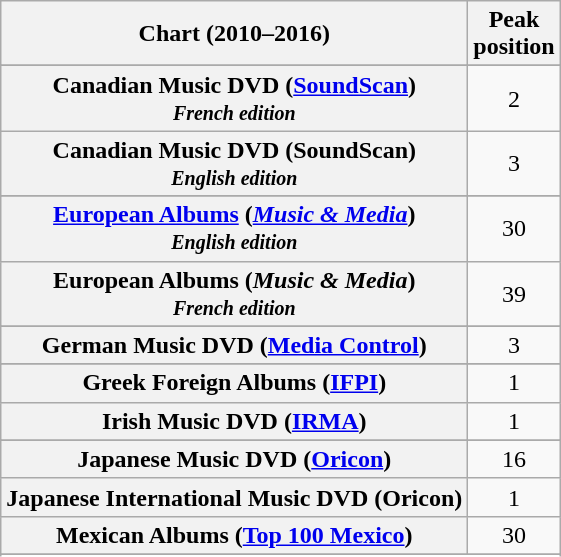<table class="wikitable sortable plainrowheaders" style="text-align:center">
<tr>
<th scope="col">Chart (2010–2016)</th>
<th scope="col">Peak<br>position</th>
</tr>
<tr>
</tr>
<tr>
</tr>
<tr>
</tr>
<tr>
</tr>
<tr>
</tr>
<tr>
<th scope="row">Canadian Music DVD (<a href='#'>SoundScan</a>)<br><small><em>French edition</em></small></th>
<td>2</td>
</tr>
<tr>
<th scope="row">Canadian Music DVD (SoundScan)<br><small><em>English edition</em></small></th>
<td>3</td>
</tr>
<tr>
</tr>
<tr>
</tr>
<tr>
<th scope="row"><a href='#'>European Albums</a> (<em><a href='#'>Music & Media</a></em>)<br><small><em>English edition</em></small></th>
<td>30</td>
</tr>
<tr>
<th scope="row">European Albums (<em>Music & Media</em>)<br><small><em>French edition</em></small></th>
<td>39</td>
</tr>
<tr>
</tr>
<tr>
</tr>
<tr>
</tr>
<tr>
<th scope="row">German Music DVD (<a href='#'>Media Control</a>)</th>
<td>3</td>
</tr>
<tr>
</tr>
<tr>
<th scope="row">Greek Foreign Albums (<a href='#'>IFPI</a>)</th>
<td>1</td>
</tr>
<tr>
<th scope="row">Irish Music DVD (<a href='#'>IRMA</a>)</th>
<td>1</td>
</tr>
<tr>
</tr>
<tr>
<th scope="row">Japanese Music DVD (<a href='#'>Oricon</a>)</th>
<td>16</td>
</tr>
<tr>
<th scope="row">Japanese International Music DVD (Oricon)</th>
<td>1</td>
</tr>
<tr>
<th scope="row">Mexican Albums (<a href='#'>Top 100 Mexico</a>)</th>
<td>30</td>
</tr>
<tr>
</tr>
<tr>
</tr>
<tr>
</tr>
<tr>
</tr>
<tr>
</tr>
<tr>
</tr>
<tr>
</tr>
<tr>
</tr>
<tr>
</tr>
<tr>
</tr>
</table>
